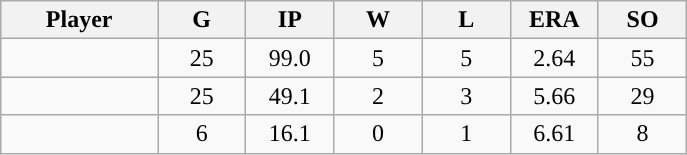<table class="wikitable sortable">
<tr>
<th bgcolor="#DDDDFF" width="16%">Player</th>
<th bgcolor="#DDDDFF" width="9%">G</th>
<th bgcolor="#DDDDFF" width="9%">IP</th>
<th bgcolor="#DDDDFF" width="9%">W</th>
<th bgcolor="#DDDDFF" width="9%">L</th>
<th bgcolor="#DDDDFF" width="9%">ERA</th>
<th bgcolor="#DDDDFF" width="9%">SO</th>
</tr>
<tr align="center">
<td></td>
<td>25</td>
<td>99.0</td>
<td>5</td>
<td>5</td>
<td>2.64</td>
<td>55</td>
</tr>
<tr align="center">
<td></td>
<td>25</td>
<td>49.1</td>
<td>2</td>
<td>3</td>
<td>5.66</td>
<td>29</td>
</tr>
<tr align="center">
<td></td>
<td>6</td>
<td>16.1</td>
<td>0</td>
<td>1</td>
<td>6.61</td>
<td>8</td>
</tr>
</table>
